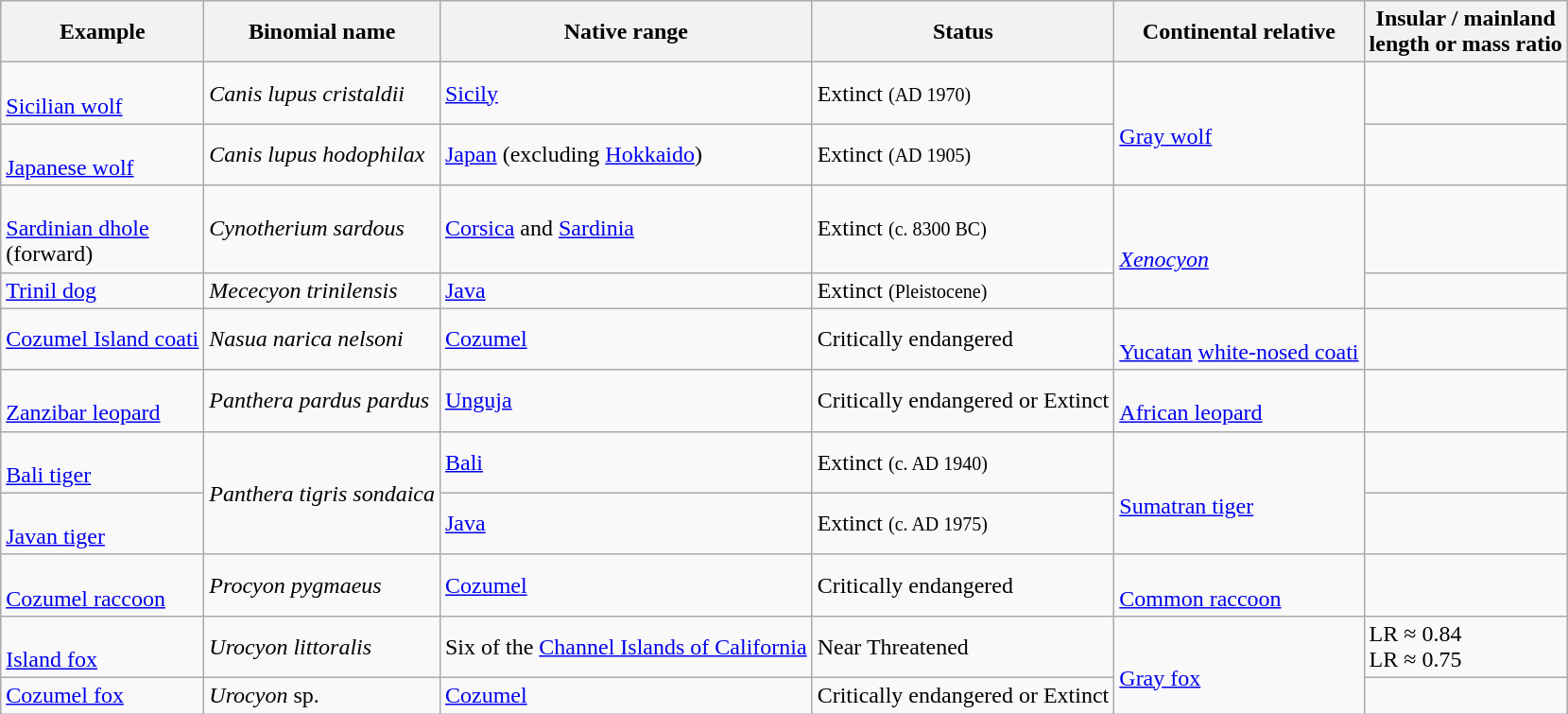<table class=wikitable>
<tr>
<th>Example</th>
<th>Binomial name</th>
<th>Native range</th>
<th>Status</th>
<th>Continental relative</th>
<th>Insular / mainland<br>length or mass ratio</th>
</tr>
<tr>
<td><br><a href='#'>Sicilian wolf</a></td>
<td><em>Canis lupus cristaldii</em></td>
<td><a href='#'>Sicily</a></td>
<td>Extinct <small>(AD 1970)</small></td>
<td rowspan="2"><br><a href='#'>Gray wolf</a></td>
<td></td>
</tr>
<tr>
<td><br><a href='#'>Japanese wolf</a></td>
<td><em>Canis lupus hodophilax</em></td>
<td><a href='#'>Japan</a> (excluding <a href='#'>Hokkaido</a>)</td>
<td>Extinct <small>(AD 1905)</small></td>
<td></td>
</tr>
<tr>
<td><br><a href='#'>Sardinian dhole</a><br>(forward)</td>
<td><em>Cynotherium sardous</em></td>
<td><a href='#'>Corsica</a> and <a href='#'>Sardinia</a></td>
<td>Extinct <small>(c. 8300 BC)</small></td>
<td rowspan="2"><br><em><a href='#'>Xenocyon</a></em></td>
<td></td>
</tr>
<tr>
<td><a href='#'>Trinil dog</a></td>
<td><em>Mececyon trinilensis</em></td>
<td><a href='#'>Java</a></td>
<td>Extinct <small>(Pleistocene)</small></td>
<td></td>
</tr>
<tr>
<td><a href='#'>Cozumel Island coati</a></td>
<td><em>Nasua narica nelsoni</em></td>
<td><a href='#'>Cozumel</a></td>
<td>Critically endangered</td>
<td><br><a href='#'>Yucatan</a> <a href='#'>white-nosed coati</a></td>
<td></td>
</tr>
<tr>
<td><br><a href='#'>Zanzibar leopard</a></td>
<td><em>Panthera pardus pardus</em></td>
<td><a href='#'>Unguja</a></td>
<td>Critically endangered or Extinct</td>
<td><br><a href='#'>African leopard</a></td>
<td></td>
</tr>
<tr>
<td><br><a href='#'>Bali tiger</a></td>
<td rowspan="2"><em>Panthera tigris sondaica</em></td>
<td><a href='#'>Bali</a></td>
<td>Extinct <small>(c. AD 1940)</small></td>
<td rowspan="2"><br><a href='#'>Sumatran tiger</a></td>
</tr>
<tr>
<td><br><a href='#'>Javan tiger</a></td>
<td><a href='#'>Java</a></td>
<td>Extinct <small>(c. AD 1975)</small></td>
<td></td>
</tr>
<tr>
<td><br><a href='#'>Cozumel raccoon</a></td>
<td><em>Procyon pygmaeus</em></td>
<td><a href='#'>Cozumel</a></td>
<td>Critically endangered</td>
<td><br><a href='#'>Common raccoon</a></td>
<td></td>
</tr>
<tr>
<td><br><a href='#'>Island fox</a></td>
<td><em>Urocyon littoralis</em></td>
<td>Six of the <a href='#'>Channel Islands of California</a></td>
<td>Near Threatened</td>
<td rowspan="2"><br><a href='#'>Gray fox</a></td>
<td>LR ≈ 0.84  <br>LR ≈ 0.75 </td>
</tr>
<tr>
<td><a href='#'>Cozumel fox</a></td>
<td><em>Urocyon</em> sp.</td>
<td><a href='#'>Cozumel</a></td>
<td>Critically endangered or Extinct</td>
<td></td>
</tr>
</table>
